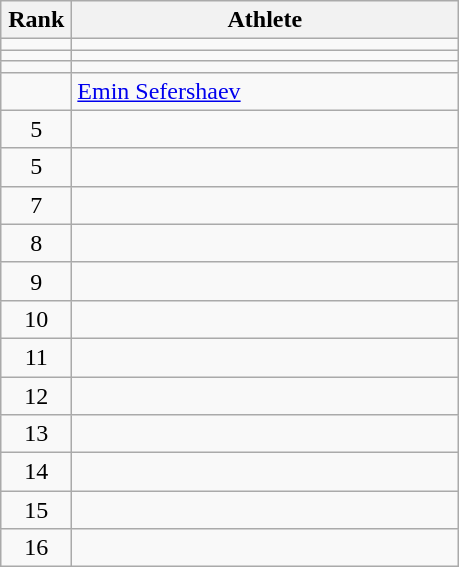<table class="wikitable" style="text-align: center;">
<tr>
<th width=40>Rank</th>
<th width=250>Athlete</th>
</tr>
<tr>
<td></td>
<td align="left"></td>
</tr>
<tr>
<td></td>
<td align="left"></td>
</tr>
<tr>
<td></td>
<td align="left"></td>
</tr>
<tr>
<td></td>
<td align="left"> <a href='#'>Emin Sefershaev</a> </td>
</tr>
<tr>
<td>5</td>
<td align="left"></td>
</tr>
<tr>
<td>5</td>
<td align="left"></td>
</tr>
<tr>
<td>7</td>
<td align="left"></td>
</tr>
<tr>
<td>8</td>
<td align="left"></td>
</tr>
<tr>
<td>9</td>
<td align="left"></td>
</tr>
<tr>
<td>10</td>
<td align="left"></td>
</tr>
<tr>
<td>11</td>
<td align="left"></td>
</tr>
<tr>
<td>12</td>
<td align="left"></td>
</tr>
<tr>
<td>13</td>
<td align="left"></td>
</tr>
<tr>
<td>14</td>
<td align="left"></td>
</tr>
<tr>
<td>15</td>
<td align="left"></td>
</tr>
<tr>
<td>16</td>
<td align="left"></td>
</tr>
</table>
